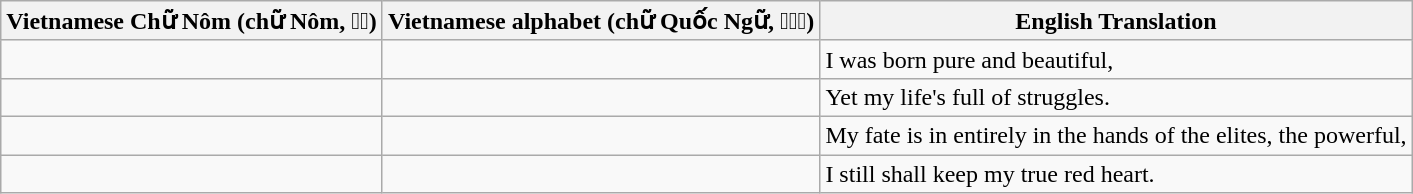<table class="wikitable">
<tr>
<th>Vietnamese Chữ Nôm (chữ Nôm, 𡨸喃)</th>
<th>Vietnamese alphabet (chữ Quốc Ngữ, 𡨸國語)</th>
<th>English Translation</th>
</tr>
<tr>
<td></td>
<td></td>
<td>I was born pure and beautiful,</td>
</tr>
<tr>
<td></td>
<td></td>
<td>Yet my life's full of struggles.</td>
</tr>
<tr>
<td></td>
<td></td>
<td>My fate is in entirely in the hands of the elites, the powerful,</td>
</tr>
<tr>
<td></td>
<td></td>
<td>I still shall keep my true red heart.</td>
</tr>
</table>
